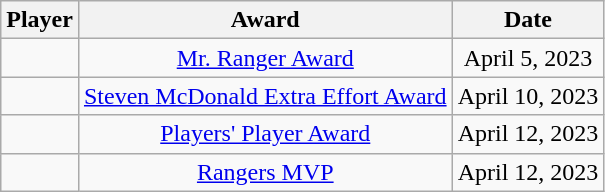<table class="wikitable sortable" style="text-align:center;">
<tr>
<th>Player</th>
<th>Award</th>
<th>Date</th>
</tr>
<tr>
<td></td>
<td><a href='#'>Mr. Ranger Award</a></td>
<td>April 5, 2023</td>
</tr>
<tr>
<td></td>
<td><a href='#'>Steven McDonald Extra Effort Award</a></td>
<td>April 10, 2023</td>
</tr>
<tr>
<td></td>
<td><a href='#'>Players' Player Award</a></td>
<td>April 12, 2023</td>
</tr>
<tr>
<td></td>
<td><a href='#'>Rangers MVP</a></td>
<td>April 12, 2023</td>
</tr>
</table>
